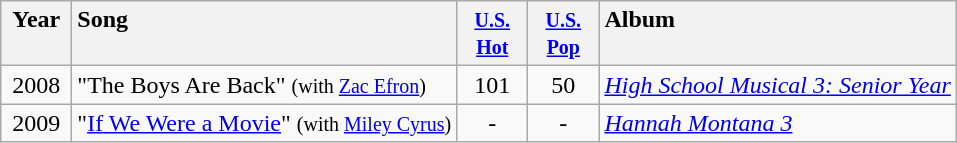<table class="wikitable">
<tr>
<th style="vertical-align:top; text-align:center; width:40px;">Year</th>
<th style="text-align:left; vertical-align:top;">Song</th>
<th style="vertical-align:top; text-align:center; width:40px;"><small><a href='#'>U.S. Hot</a></small></th>
<th style="vertical-align:top; text-align:center; width:40px;"><small><a href='#'>U.S. Pop</a></small></th>
<th style="text-align:left; vertical-align:top;">Album</th>
</tr>
<tr>
<td style="text-align:center;">2008</td>
<td style="text-align:left; vertical-align:top;">"The Boys Are Back" <small>(with <a href='#'>Zac Efron</a>)</small></td>
<td style="text-align:center; vertical-align:top;">101</td>
<td style="text-align:center; vertical-align:top;">50</td>
<td style="text-align:left;"><em><a href='#'>High School Musical 3: Senior Year</a></em></td>
</tr>
<tr>
<td style="text-align:center;">2009</td>
<td style="text-align:left; vertical-align:top;">"<a href='#'>If We Were a Movie</a>" <small>(with <a href='#'>Miley Cyrus</a>)</small></td>
<td style="text-align:center; vertical-align:top;">-</td>
<td style="text-align:center; vertical-align:top;">-</td>
<td style="text-align:left;"><em><a href='#'>Hannah Montana 3</a></em></td>
</tr>
</table>
